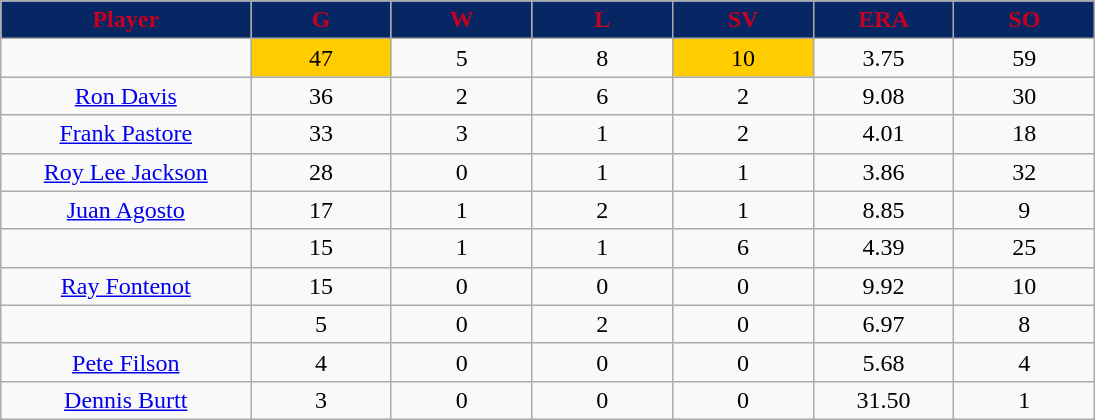<table class="wikitable sortable">
<tr>
<th style="background:#072764;color:#c6011f;" width="16%">Player</th>
<th style="background:#072764;color:#c6011f;" width="9%">G</th>
<th style="background:#072764;color:#c6011f;" width="9%">W</th>
<th style="background:#072764;color:#c6011f;" width="9%">L</th>
<th style="background:#072764;color:#c6011f;" width="9%">SV</th>
<th style="background:#072764;color:#c6011f;" width="9%">ERA</th>
<th style="background:#072764;color:#c6011f;" width="9%">SO</th>
</tr>
<tr align="center">
<td></td>
<td bgcolor="#FFCC00">47</td>
<td>5</td>
<td>8</td>
<td bgcolor="#FFCC00">10</td>
<td>3.75</td>
<td>59</td>
</tr>
<tr align="center">
<td><a href='#'>Ron Davis</a></td>
<td>36</td>
<td>2</td>
<td>6</td>
<td>2</td>
<td>9.08</td>
<td>30</td>
</tr>
<tr align=center>
<td><a href='#'>Frank Pastore</a></td>
<td>33</td>
<td>3</td>
<td>1</td>
<td>2</td>
<td>4.01</td>
<td>18</td>
</tr>
<tr align=center>
<td><a href='#'>Roy Lee Jackson</a></td>
<td>28</td>
<td>0</td>
<td>1</td>
<td>1</td>
<td>3.86</td>
<td>32</td>
</tr>
<tr align=center>
<td><a href='#'>Juan Agosto</a></td>
<td>17</td>
<td>1</td>
<td>2</td>
<td>1</td>
<td>8.85</td>
<td>9</td>
</tr>
<tr align=center>
<td></td>
<td>15</td>
<td>1</td>
<td>1</td>
<td>6</td>
<td>4.39</td>
<td>25</td>
</tr>
<tr align="center">
<td><a href='#'>Ray Fontenot</a></td>
<td>15</td>
<td>0</td>
<td>0</td>
<td>0</td>
<td>9.92</td>
<td>10</td>
</tr>
<tr align=center>
<td></td>
<td>5</td>
<td>0</td>
<td>2</td>
<td>0</td>
<td>6.97</td>
<td>8</td>
</tr>
<tr align="center">
<td><a href='#'>Pete Filson</a></td>
<td>4</td>
<td>0</td>
<td>0</td>
<td>0</td>
<td>5.68</td>
<td>4</td>
</tr>
<tr align=center>
<td><a href='#'>Dennis Burtt</a></td>
<td>3</td>
<td>0</td>
<td>0</td>
<td>0</td>
<td>31.50</td>
<td>1</td>
</tr>
</table>
